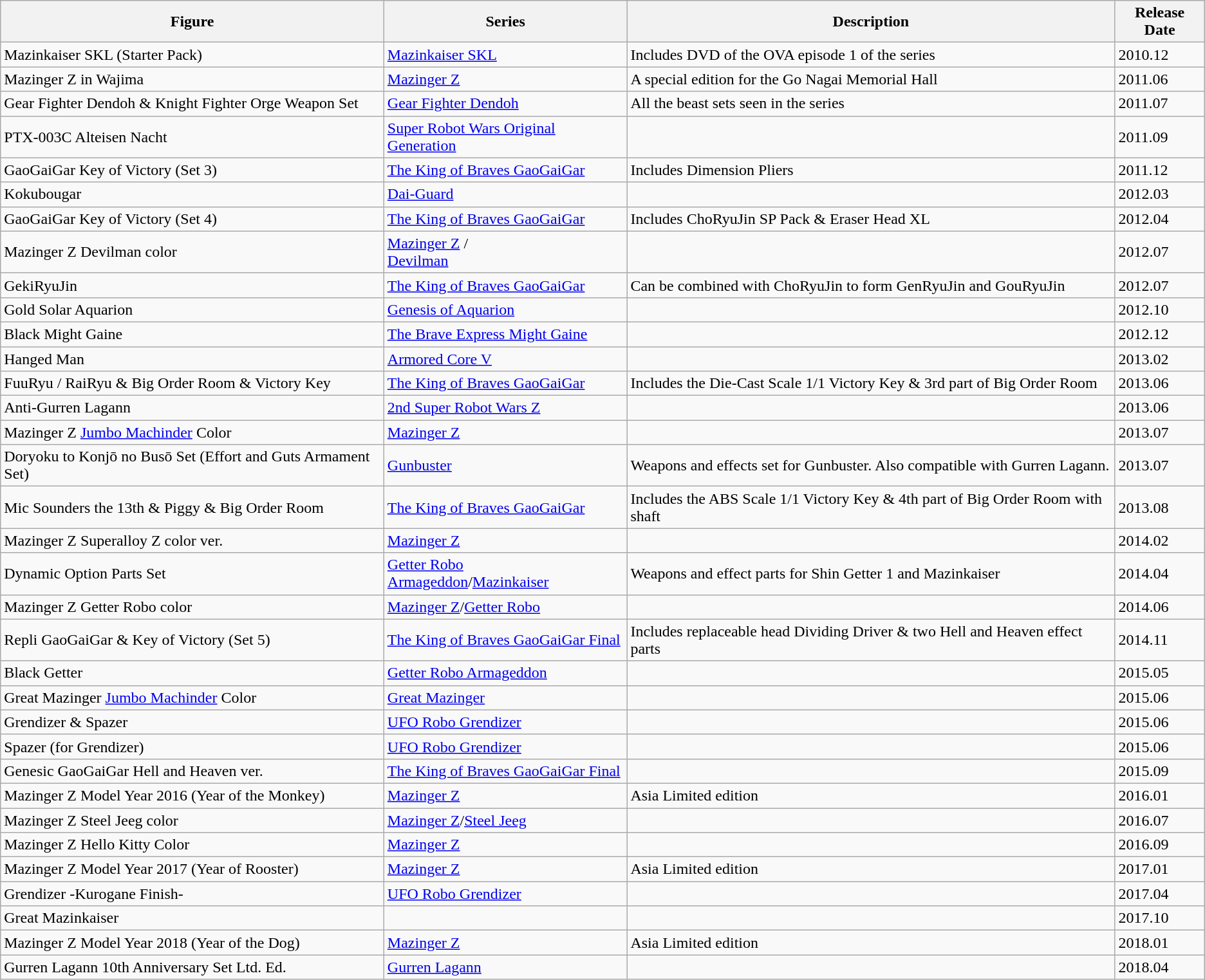<table class="wikitable sortable">
<tr>
<th>Figure</th>
<th>Series</th>
<th>Description</th>
<th>Release Date</th>
</tr>
<tr>
<td>Mazinkaiser SKL (Starter Pack)</td>
<td><a href='#'>Mazinkaiser SKL</a></td>
<td>Includes DVD of the OVA episode 1 of the series</td>
<td>2010.12</td>
</tr>
<tr>
<td>Mazinger Z in Wajima</td>
<td><a href='#'>Mazinger Z</a></td>
<td>A special edition for the Go Nagai Memorial Hall</td>
<td>2011.06</td>
</tr>
<tr>
<td>Gear Fighter Dendoh & Knight Fighter Orge Weapon Set</td>
<td><a href='#'>Gear Fighter Dendoh</a></td>
<td>All the beast sets seen in the series</td>
<td>2011.07</td>
</tr>
<tr>
<td>PTX-003C Alteisen Nacht</td>
<td><a href='#'>Super Robot Wars Original Generation</a></td>
<td></td>
<td>2011.09</td>
</tr>
<tr>
<td>GaoGaiGar Key of Victory (Set 3)</td>
<td><a href='#'>The King of Braves GaoGaiGar</a></td>
<td>Includes Dimension Pliers</td>
<td>2011.12</td>
</tr>
<tr>
<td>Kokubougar</td>
<td><a href='#'>Dai-Guard</a></td>
<td></td>
<td>2012.03</td>
</tr>
<tr>
<td>GaoGaiGar Key of Victory (Set 4)</td>
<td><a href='#'>The King of Braves GaoGaiGar</a></td>
<td>Includes ChoRyuJin SP Pack & Eraser Head XL</td>
<td>2012.04</td>
</tr>
<tr>
<td>Mazinger Z Devilman color</td>
<td><a href='#'>Mazinger Z</a> / <br><a href='#'>Devilman</a></td>
<td></td>
<td>2012.07</td>
</tr>
<tr>
<td>GekiRyuJin</td>
<td><a href='#'>The King of Braves GaoGaiGar</a></td>
<td>Can be combined with ChoRyuJin to form GenRyuJin and GouRyuJin</td>
<td>2012.07</td>
</tr>
<tr>
<td>Gold Solar Aquarion</td>
<td><a href='#'>Genesis of Aquarion</a></td>
<td></td>
<td>2012.10</td>
</tr>
<tr>
<td>Black Might Gaine</td>
<td><a href='#'>The Brave Express Might Gaine</a></td>
<td></td>
<td>2012.12</td>
</tr>
<tr>
<td>Hanged Man</td>
<td><a href='#'>Armored Core V</a></td>
<td></td>
<td>2013.02</td>
</tr>
<tr>
<td>FuuRyu / RaiRyu & Big Order Room & Victory Key</td>
<td><a href='#'>The King of Braves GaoGaiGar</a></td>
<td>Includes the Die-Cast Scale 1/1 Victory Key & 3rd part of Big Order Room</td>
<td>2013.06</td>
</tr>
<tr>
<td>Anti-Gurren Lagann</td>
<td><a href='#'>2nd Super Robot Wars Z</a></td>
<td></td>
<td>2013.06</td>
</tr>
<tr>
<td>Mazinger Z <a href='#'>Jumbo Machinder</a> Color</td>
<td><a href='#'>Mazinger Z</a></td>
<td></td>
<td>2013.07</td>
</tr>
<tr>
<td>Doryoku to Konjō no Busō Set (Effort and Guts Armament Set)</td>
<td><a href='#'>Gunbuster</a></td>
<td>Weapons and effects set for Gunbuster. Also compatible with Gurren Lagann.</td>
<td>2013.07</td>
</tr>
<tr>
<td>Mic Sounders the 13th & Piggy & Big Order Room</td>
<td><a href='#'>The King of Braves GaoGaiGar</a></td>
<td>Includes the ABS Scale 1/1 Victory Key & 4th part of Big Order Room with shaft</td>
<td>2013.08</td>
</tr>
<tr>
<td>Mazinger Z Superalloy Z color ver.</td>
<td><a href='#'>Mazinger Z</a></td>
<td></td>
<td>2014.02</td>
</tr>
<tr>
<td>Dynamic Option Parts Set</td>
<td><a href='#'>Getter Robo Armageddon</a>/<a href='#'>Mazinkaiser</a></td>
<td>Weapons and effect parts for Shin Getter 1 and Mazinkaiser</td>
<td>2014.04</td>
</tr>
<tr>
<td>Mazinger Z Getter Robo color</td>
<td><a href='#'>Mazinger Z</a>/<a href='#'>Getter Robo</a></td>
<td></td>
<td>2014.06</td>
</tr>
<tr>
<td>Repli GaoGaiGar & Key of Victory (Set 5)</td>
<td><a href='#'>The King of Braves GaoGaiGar Final</a></td>
<td>Includes replaceable head Dividing Driver & two Hell and Heaven effect parts</td>
<td>2014.11</td>
</tr>
<tr>
<td>Black Getter</td>
<td><a href='#'>Getter Robo Armageddon</a></td>
<td></td>
<td>2015.05</td>
</tr>
<tr>
<td>Great Mazinger <a href='#'>Jumbo Machinder</a> Color</td>
<td><a href='#'>Great Mazinger</a></td>
<td></td>
<td>2015.06</td>
</tr>
<tr>
<td>Grendizer & Spazer</td>
<td><a href='#'>UFO Robo Grendizer</a></td>
<td></td>
<td>2015.06</td>
</tr>
<tr>
<td>Spazer (for Grendizer)</td>
<td><a href='#'>UFO Robo Grendizer</a></td>
<td></td>
<td>2015.06</td>
</tr>
<tr>
<td>Genesic GaoGaiGar Hell and Heaven ver.</td>
<td><a href='#'>The King of Braves GaoGaiGar Final</a></td>
<td></td>
<td>2015.09</td>
</tr>
<tr>
<td>Mazinger Z Model Year 2016 (Year of the Monkey)</td>
<td><a href='#'>Mazinger Z</a></td>
<td>Asia Limited edition</td>
<td>2016.01</td>
</tr>
<tr>
<td>Mazinger Z Steel Jeeg color</td>
<td><a href='#'>Mazinger Z</a>/<a href='#'>Steel Jeeg</a></td>
<td></td>
<td>2016.07</td>
</tr>
<tr>
<td>Mazinger Z Hello Kitty Color</td>
<td><a href='#'>Mazinger Z</a></td>
<td></td>
<td>2016.09</td>
</tr>
<tr>
<td>Mazinger Z Model Year 2017 (Year of Rooster)</td>
<td><a href='#'>Mazinger Z</a></td>
<td>Asia Limited edition</td>
<td>2017.01</td>
</tr>
<tr>
<td>Grendizer -Kurogane Finish-</td>
<td><a href='#'>UFO Robo Grendizer</a></td>
<td></td>
<td>2017.04</td>
</tr>
<tr>
<td>Great Mazinkaiser</td>
<td></td>
<td></td>
<td>2017.10</td>
</tr>
<tr>
<td>Mazinger Z Model Year 2018 (Year of the Dog)</td>
<td><a href='#'>Mazinger Z</a></td>
<td>Asia Limited edition</td>
<td>2018.01</td>
</tr>
<tr>
<td>Gurren Lagann 10th Anniversary Set Ltd. Ed.</td>
<td><a href='#'>Gurren Lagann</a></td>
<td></td>
<td>2018.04</td>
</tr>
</table>
